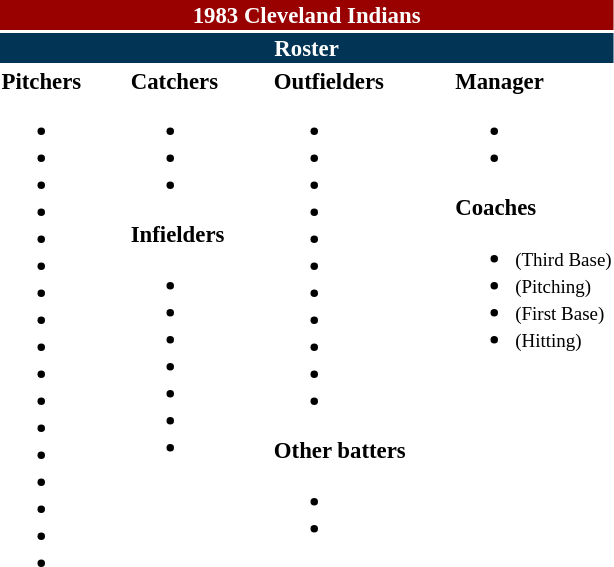<table class="toccolours" style="font-size: 95%;">
<tr>
<th colspan="10" style="background-color: #990000; color: white; text-align: center;">1983 Cleveland Indians</th>
</tr>
<tr>
<td colspan="10" style="background-color: #023456; color: #FFFFFF; text-align: center;"><strong>Roster</strong></td>
</tr>
<tr>
<td valign="top"><strong>Pitchers</strong><br><ul><li></li><li></li><li></li><li></li><li></li><li></li><li></li><li></li><li></li><li></li><li></li><li></li><li></li><li></li><li></li><li></li><li></li></ul></td>
<td width="25px"></td>
<td valign="top"><strong>Catchers</strong><br><ul><li></li><li></li><li></li></ul><strong>Infielders</strong><ul><li></li><li></li><li></li><li></li><li></li><li></li><li></li></ul></td>
<td width="25px"></td>
<td valign="top"><strong>Outfielders</strong><br><ul><li></li><li></li><li></li><li></li><li></li><li></li><li></li><li></li><li></li><li></li><li></li></ul><strong>Other batters</strong><ul><li></li><li></li></ul></td>
<td width="25px"></td>
<td valign="top"><strong>Manager</strong><br><ul><li></li><li></li></ul><strong>Coaches</strong><ul><li> <small>(Third Base)</small></li><li> <small>(Pitching)</small></li><li> <small>(First Base)</small></li><li> <small>(Hitting)</small></li></ul></td>
</tr>
</table>
